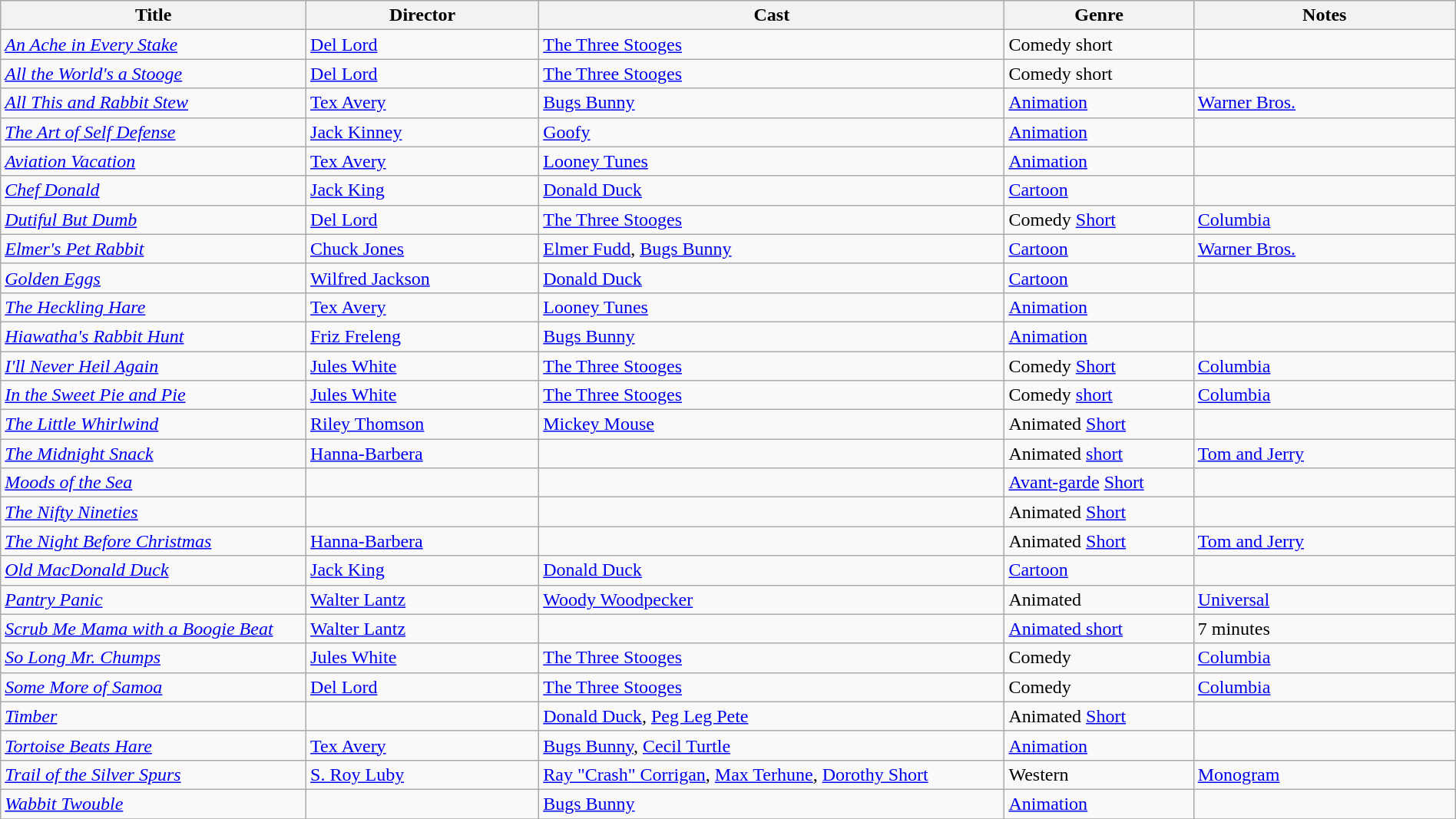<table class="wikitable" width= "100%">
<tr>
<th width=21%>Title</th>
<th width=16%>Director</th>
<th width=32%>Cast</th>
<th width=13%>Genre</th>
<th width=18%>Notes</th>
</tr>
<tr>
<td><em><a href='#'>An Ache in Every Stake</a></em></td>
<td><a href='#'>Del Lord</a></td>
<td><a href='#'>The Three Stooges</a></td>
<td>Comedy short</td>
<td></td>
</tr>
<tr>
<td><em><a href='#'>All the World's a Stooge</a></em></td>
<td><a href='#'>Del Lord</a></td>
<td><a href='#'>The Three Stooges</a></td>
<td>Comedy short</td>
<td></td>
</tr>
<tr>
<td><em><a href='#'>All This and Rabbit Stew</a></em></td>
<td><a href='#'>Tex Avery</a></td>
<td><a href='#'>Bugs Bunny</a></td>
<td><a href='#'>Animation</a></td>
<td><a href='#'>Warner Bros.</a></td>
</tr>
<tr>
<td><em><a href='#'>The Art of Self Defense</a></em></td>
<td><a href='#'>Jack Kinney</a></td>
<td><a href='#'>Goofy</a></td>
<td><a href='#'>Animation</a></td>
<td></td>
</tr>
<tr>
<td><em><a href='#'>Aviation Vacation</a></em></td>
<td><a href='#'>Tex Avery</a></td>
<td><a href='#'>Looney Tunes</a></td>
<td><a href='#'>Animation</a></td>
<td></td>
</tr>
<tr>
<td><em><a href='#'>Chef Donald</a></em></td>
<td><a href='#'>Jack King</a></td>
<td><a href='#'>Donald Duck</a></td>
<td><a href='#'>Cartoon</a></td>
<td></td>
</tr>
<tr>
<td><em><a href='#'>Dutiful But Dumb</a></em></td>
<td><a href='#'>Del Lord</a></td>
<td><a href='#'>The Three Stooges</a></td>
<td>Comedy <a href='#'>Short</a></td>
<td><a href='#'>Columbia</a></td>
</tr>
<tr>
<td><em><a href='#'>Elmer's Pet Rabbit</a></em></td>
<td><a href='#'>Chuck Jones</a></td>
<td><a href='#'>Elmer Fudd</a>, <a href='#'>Bugs Bunny</a></td>
<td><a href='#'>Cartoon</a></td>
<td><a href='#'>Warner Bros.</a></td>
</tr>
<tr>
<td><em><a href='#'>Golden Eggs</a></em></td>
<td><a href='#'>Wilfred Jackson</a></td>
<td><a href='#'>Donald Duck</a></td>
<td><a href='#'>Cartoon</a></td>
<td></td>
</tr>
<tr>
<td><em><a href='#'>The Heckling Hare</a></em></td>
<td><a href='#'>Tex Avery</a></td>
<td><a href='#'>Looney Tunes</a></td>
<td><a href='#'>Animation</a></td>
<td></td>
</tr>
<tr>
<td><em><a href='#'>Hiawatha's Rabbit Hunt</a></em></td>
<td><a href='#'>Friz Freleng</a></td>
<td><a href='#'>Bugs Bunny</a></td>
<td><a href='#'>Animation</a></td>
<td></td>
</tr>
<tr>
<td><em><a href='#'>I'll Never Heil Again</a></em></td>
<td><a href='#'>Jules White</a></td>
<td><a href='#'>The Three Stooges</a></td>
<td>Comedy <a href='#'>Short</a></td>
<td><a href='#'>Columbia</a></td>
</tr>
<tr>
<td><em><a href='#'>In the Sweet Pie and Pie</a></em></td>
<td><a href='#'>Jules White</a></td>
<td><a href='#'>The Three Stooges</a></td>
<td>Comedy <a href='#'>short</a></td>
<td><a href='#'>Columbia</a></td>
</tr>
<tr>
<td><em><a href='#'>The Little Whirlwind</a></em></td>
<td><a href='#'>Riley Thomson</a></td>
<td><a href='#'>Mickey Mouse</a></td>
<td>Animated <a href='#'>Short</a></td>
<td></td>
</tr>
<tr>
<td><em><a href='#'>The Midnight Snack</a></em></td>
<td><a href='#'>Hanna-Barbera</a></td>
<td></td>
<td>Animated <a href='#'>short</a></td>
<td><a href='#'>Tom and Jerry</a></td>
</tr>
<tr>
<td><em><a href='#'>Moods of the Sea</a></em></td>
<td></td>
<td></td>
<td><a href='#'>Avant-garde</a> <a href='#'>Short</a></td>
<td></td>
</tr>
<tr>
<td><em><a href='#'>The Nifty Nineties</a></em></td>
<td></td>
<td></td>
<td>Animated <a href='#'>Short</a></td>
<td></td>
</tr>
<tr>
<td><em><a href='#'>The Night Before Christmas</a></em></td>
<td><a href='#'>Hanna-Barbera</a></td>
<td></td>
<td>Animated <a href='#'>Short</a></td>
<td><a href='#'>Tom and Jerry</a></td>
</tr>
<tr>
<td><em><a href='#'>Old MacDonald Duck</a></em></td>
<td><a href='#'>Jack King</a></td>
<td><a href='#'>Donald Duck</a></td>
<td><a href='#'>Cartoon</a></td>
<td></td>
</tr>
<tr>
<td><em><a href='#'>Pantry Panic</a></em></td>
<td><a href='#'>Walter Lantz</a></td>
<td><a href='#'>Woody Woodpecker</a></td>
<td>Animated</td>
<td><a href='#'>Universal</a></td>
</tr>
<tr>
<td><em><a href='#'>Scrub Me Mama with a Boogie Beat</a></em></td>
<td><a href='#'>Walter Lantz</a></td>
<td></td>
<td><a href='#'>Animated short</a></td>
<td>7 minutes</td>
</tr>
<tr>
<td><em><a href='#'>So Long Mr. Chumps</a></em></td>
<td><a href='#'>Jules White</a></td>
<td><a href='#'>The Three Stooges</a></td>
<td>Comedy</td>
<td><a href='#'>Columbia</a></td>
</tr>
<tr>
<td><em><a href='#'>Some More of Samoa</a></em></td>
<td><a href='#'>Del Lord</a></td>
<td><a href='#'>The Three Stooges</a></td>
<td>Comedy</td>
<td><a href='#'>Columbia</a></td>
</tr>
<tr>
<td><em><a href='#'>Timber</a></em></td>
<td></td>
<td><a href='#'>Donald Duck</a>, <a href='#'>Peg Leg Pete</a></td>
<td>Animated <a href='#'>Short</a></td>
<td></td>
</tr>
<tr>
<td><em><a href='#'>Tortoise Beats Hare</a></em></td>
<td><a href='#'>Tex Avery</a></td>
<td><a href='#'>Bugs Bunny</a>, <a href='#'>Cecil Turtle</a></td>
<td><a href='#'>Animation</a></td>
<td></td>
</tr>
<tr>
<td><em><a href='#'>Trail of the Silver Spurs</a></em></td>
<td><a href='#'>S. Roy Luby</a></td>
<td><a href='#'>Ray "Crash" Corrigan</a>, <a href='#'>Max Terhune</a>, <a href='#'>Dorothy Short</a></td>
<td>Western</td>
<td><a href='#'>Monogram</a></td>
</tr>
<tr>
<td><em><a href='#'>Wabbit Twouble</a></em></td>
<td></td>
<td><a href='#'>Bugs Bunny</a></td>
<td><a href='#'>Animation</a></td>
<td></td>
</tr>
<tr>
</tr>
</table>
